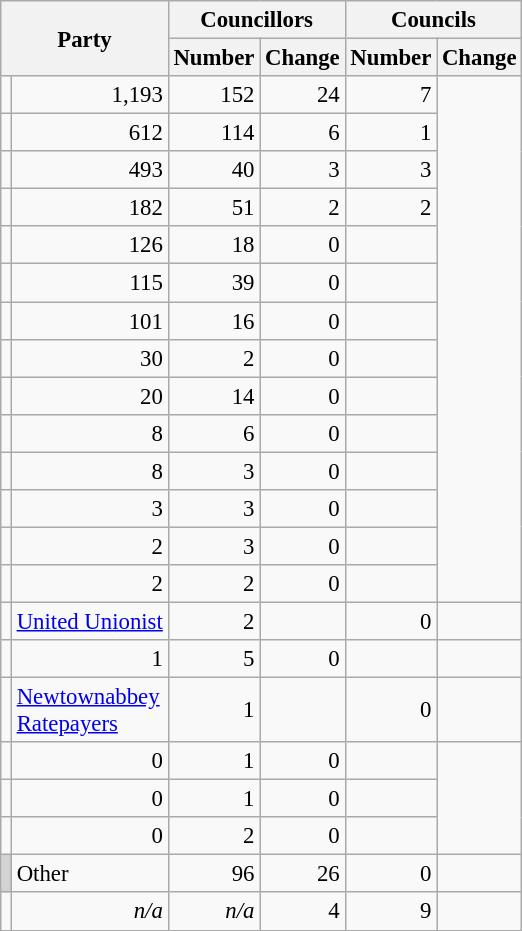<table class="wikitable" style="text-align:right; font-size:95%;">
<tr border=1 cellspacing=0 cellpadding=5>
<th colspan="2" rowspan="2" align="center">Party</th>
<th colspan="2" valign="top">Councillors</th>
<th colspan="2" valign="top">Councils</th>
</tr>
<tr>
<th valign="top">Number</th>
<th valign="top">Change</th>
<th valign="top">Number</th>
<th valign="top">Change</th>
</tr>
<tr>
<td></td>
<td align="right">1,193</td>
<td align="right">152</td>
<td align="right">24</td>
<td align="right">7</td>
</tr>
<tr>
<td></td>
<td align="right">612</td>
<td align="right">114</td>
<td align="right">6</td>
<td align="right">1</td>
</tr>
<tr>
<td></td>
<td align="right">493</td>
<td align="right">40</td>
<td align="right">3</td>
<td align="right">3</td>
</tr>
<tr>
<td></td>
<td align="right">182</td>
<td align="right">51</td>
<td align="right">2</td>
<td align="right">2</td>
</tr>
<tr>
<td></td>
<td align="right">126</td>
<td align="right">18</td>
<td align="right">0</td>
<td align="right"></td>
</tr>
<tr>
<td></td>
<td align="right">115</td>
<td align="right">39</td>
<td align="right">0</td>
<td align="right"></td>
</tr>
<tr>
<td></td>
<td align="right">101</td>
<td align="right">16</td>
<td align="right">0</td>
<td align="right"></td>
</tr>
<tr>
<td></td>
<td align="right">30</td>
<td align="right">2</td>
<td align="right">0</td>
<td align="right"></td>
</tr>
<tr>
<td></td>
<td align="right">20</td>
<td align="right">14</td>
<td align="right">0</td>
<td align="right"></td>
</tr>
<tr>
<td></td>
<td align="right">8</td>
<td align="right">6</td>
<td align="right">0</td>
<td align="right"></td>
</tr>
<tr>
<td></td>
<td align="right">8</td>
<td align="right">3</td>
<td align="right">0</td>
<td align="right"></td>
</tr>
<tr>
<td></td>
<td align="right">3</td>
<td align="right">3</td>
<td align="right">0</td>
<td align="right"></td>
</tr>
<tr>
<td></td>
<td align="right">2</td>
<td align="right">3</td>
<td align="right">0</td>
<td align="right"></td>
</tr>
<tr>
<td></td>
<td align="right">2</td>
<td align="right">2</td>
<td align="right">0</td>
<td align="right"></td>
</tr>
<tr>
<td></td>
<td align="left"><a href='#'>United Unionist</a></td>
<td align="right">2</td>
<td align="right"></td>
<td align="right">0</td>
<td align="right"></td>
</tr>
<tr>
<td></td>
<td align="right">1</td>
<td align="right">5</td>
<td align="right">0</td>
<td align="right"></td>
</tr>
<tr>
<td></td>
<td align="left"><a href='#'>Newtownabbey <br> Ratepayers</a></td>
<td align="right">1</td>
<td align="right"></td>
<td align="right">0</td>
<td align="right"></td>
</tr>
<tr>
<td></td>
<td align="right">0</td>
<td align="right">1</td>
<td align="right">0</td>
<td align="right"></td>
</tr>
<tr>
<td></td>
<td align="right">0</td>
<td align="right">1</td>
<td align="right">0</td>
<td align="right"></td>
</tr>
<tr>
<td></td>
<td align="right">0</td>
<td align="right">2</td>
<td align="right">0</td>
<td align="right"></td>
</tr>
<tr>
<td bgcolor="#d3d3d3"></td>
<td align="left">Other</td>
<td align="right">96</td>
<td align="right">26</td>
<td align="right">0</td>
<td align="right"></td>
</tr>
<tr>
<td></td>
<td align="right"><em>n/a</em></td>
<td align="right"><em>n/a</em></td>
<td align="right">4</td>
<td align="right">9</td>
</tr>
</table>
